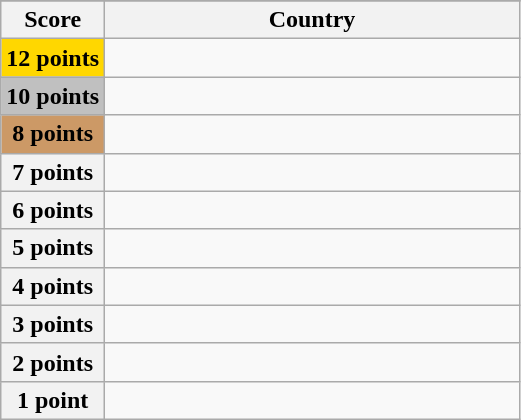<table class="wikitable">
<tr>
</tr>
<tr>
<th scope="col" width="20%">Score</th>
<th scope="col">Country</th>
</tr>
<tr>
<th scope="row" style="background:gold">12 points</th>
<td></td>
</tr>
<tr>
<th scope="row" style="background:silver">10 points</th>
<td></td>
</tr>
<tr>
<th scope="row" style="background:#CC9966">8 points</th>
<td></td>
</tr>
<tr>
<th scope="row">7 points</th>
<td></td>
</tr>
<tr>
<th scope="row">6 points</th>
<td></td>
</tr>
<tr>
<th scope="row">5 points</th>
<td></td>
</tr>
<tr>
<th scope="row">4 points</th>
<td></td>
</tr>
<tr>
<th scope="row">3 points</th>
<td></td>
</tr>
<tr>
<th scope="row">2 points</th>
<td></td>
</tr>
<tr>
<th scope="row">1 point</th>
<td></td>
</tr>
</table>
